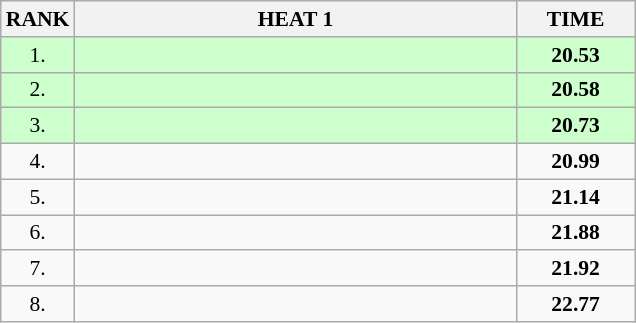<table class="wikitable" style="border-collapse: collapse; font-size: 90%;">
<tr>
<th>RANK</th>
<th style="width: 20em">HEAT 1</th>
<th style="width: 5em">TIME</th>
</tr>
<tr style="background:#ccffcc;">
<td align="center">1.</td>
<td></td>
<td align="center"><strong>20.53</strong></td>
</tr>
<tr style="background:#ccffcc;">
<td align="center">2.</td>
<td></td>
<td align="center"><strong>20.58</strong></td>
</tr>
<tr style="background:#ccffcc;">
<td align="center">3.</td>
<td></td>
<td align="center"><strong>20.73</strong></td>
</tr>
<tr>
<td align="center">4.</td>
<td></td>
<td align="center"><strong>20.99</strong></td>
</tr>
<tr>
<td align="center">5.</td>
<td></td>
<td align="center"><strong>21.14</strong></td>
</tr>
<tr>
<td align="center">6.</td>
<td></td>
<td align="center"><strong>21.88</strong></td>
</tr>
<tr>
<td align="center">7.</td>
<td></td>
<td align="center"><strong>21.92</strong></td>
</tr>
<tr>
<td align="center">8.</td>
<td></td>
<td align="center"><strong>22.77</strong></td>
</tr>
</table>
